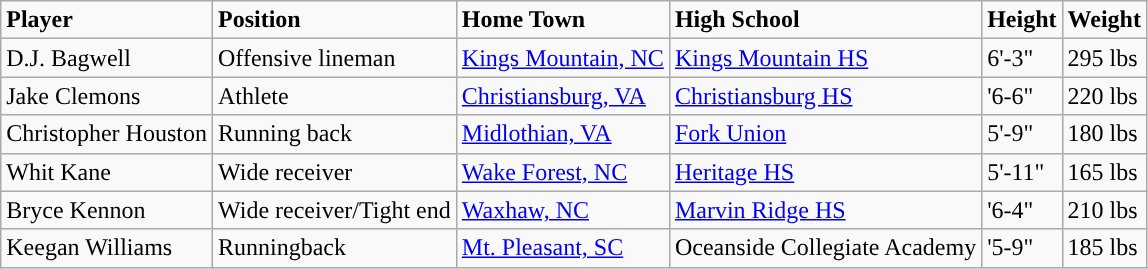<table class="wikitable">
<tr>
<td><span><strong>Player</strong></span></td>
<td><span><strong>Position</strong></span></td>
<td><span> <strong>Home Town</strong></span></td>
<td><span> <strong>High School</strong></span></td>
<td><span><strong>Height</strong></span></td>
<td><span><strong>Weight</strong></span></td>
</tr>
<tr>
<td>D.J. Bagwell</td>
<td>Offensive lineman</td>
<td><a href='#'>Kings Mountain, NC</a></td>
<td><a href='#'>Kings Mountain HS</a></td>
<td>6'-3"</td>
<td>295 lbs</td>
</tr>
<tr>
<td>Jake Clemons</td>
<td>Athlete</td>
<td><a href='#'>Christiansburg, VA</a></td>
<td><a href='#'>Christiansburg HS</a></td>
<td>'6-6"</td>
<td>220 lbs</td>
</tr>
<tr>
<td>Christopher Houston</td>
<td>Running back</td>
<td><a href='#'>Midlothian, VA</a></td>
<td><a href='#'>Fork Union</a></td>
<td>5'-9"</td>
<td>180 lbs</td>
</tr>
<tr>
<td>Whit Kane</td>
<td>Wide receiver</td>
<td><a href='#'>Wake Forest, NC</a></td>
<td><a href='#'>Heritage HS</a></td>
<td>5'-11"</td>
<td>165 lbs</td>
</tr>
<tr>
<td>Bryce Kennon</td>
<td>Wide receiver/Tight end</td>
<td><a href='#'>Waxhaw, NC</a></td>
<td><a href='#'>Marvin Ridge HS</a></td>
<td>'6-4"</td>
<td>210 lbs</td>
</tr>
<tr>
<td>Keegan Williams</td>
<td>Runningback</td>
<td><a href='#'>Mt. Pleasant, SC</a></td>
<td>Oceanside Collegiate Academy</td>
<td>'5-9"</td>
<td>185 lbs</td>
</tr>
</table>
